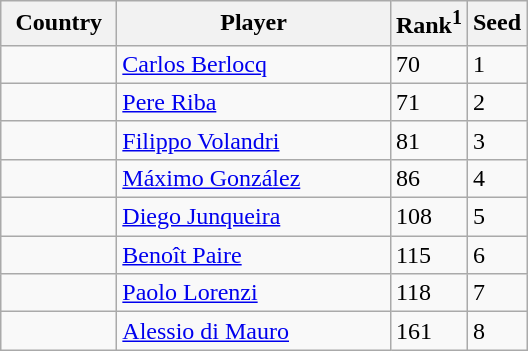<table class="sortable wikitable">
<tr>
<th width="70">Country</th>
<th width="175">Player</th>
<th>Rank<sup>1</sup></th>
<th>Seed</th>
</tr>
<tr>
<td></td>
<td><a href='#'>Carlos Berlocq</a></td>
<td>70</td>
<td>1</td>
</tr>
<tr>
<td></td>
<td><a href='#'>Pere Riba</a></td>
<td>71</td>
<td>2</td>
</tr>
<tr>
<td></td>
<td><a href='#'>Filippo Volandri</a></td>
<td>81</td>
<td>3</td>
</tr>
<tr>
<td></td>
<td><a href='#'>Máximo González</a></td>
<td>86</td>
<td>4</td>
</tr>
<tr>
<td></td>
<td><a href='#'>Diego Junqueira</a></td>
<td>108</td>
<td>5</td>
</tr>
<tr>
<td></td>
<td><a href='#'>Benoît Paire</a></td>
<td>115</td>
<td>6</td>
</tr>
<tr>
<td></td>
<td><a href='#'>Paolo Lorenzi</a></td>
<td>118</td>
<td>7</td>
</tr>
<tr>
<td></td>
<td><a href='#'>Alessio di Mauro</a></td>
<td>161</td>
<td>8</td>
</tr>
</table>
